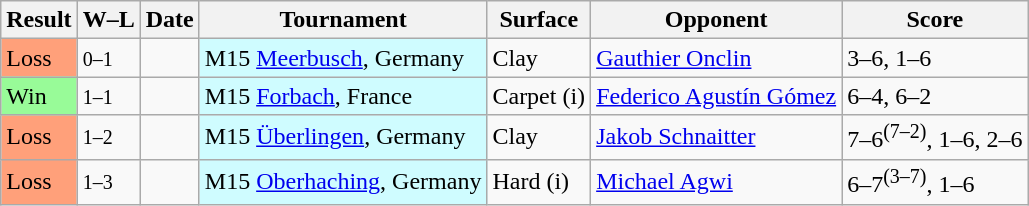<table class="sortable wikitable nowrap">
<tr>
<th>Result</th>
<th class="unsortable">W–L</th>
<th>Date</th>
<th>Tournament</th>
<th>Surface</th>
<th>Opponent</th>
<th class="unsortable">Score</th>
</tr>
<tr>
<td bgcolor=FFA07A>Loss</td>
<td><small>0–1</small></td>
<td></td>
<td style="background:#cffcff;">M15 <a href='#'>Meerbusch</a>, Germany</td>
<td>Clay</td>
<td> <a href='#'>Gauthier Onclin</a></td>
<td>3–6, 1–6</td>
</tr>
<tr>
<td bgcolor=98FB98>Win</td>
<td><small>1–1</small></td>
<td></td>
<td bgcolor=cffcff>M15 <a href='#'>Forbach</a>, France</td>
<td>Carpet (i)</td>
<td> <a href='#'>Federico Agustín Gómez</a></td>
<td>6–4, 6–2</td>
</tr>
<tr>
<td bgcolor=FFA07A>Loss</td>
<td><small>1–2</small></td>
<td></td>
<td bgcolor=cffcff>M15 <a href='#'>Überlingen</a>, Germany</td>
<td>Clay</td>
<td> <a href='#'>Jakob Schnaitter</a></td>
<td>7–6<sup>(7–2)</sup>, 1–6, 2–6</td>
</tr>
<tr>
<td bgcolor=FFA07A>Loss</td>
<td><small>1–3</small></td>
<td></td>
<td bgcolor=cffcff>M15 <a href='#'>Oberhaching</a>, Germany</td>
<td>Hard (i)</td>
<td> <a href='#'>Michael Agwi</a></td>
<td>6–7<sup>(3–7)</sup>, 1–6</td>
</tr>
</table>
